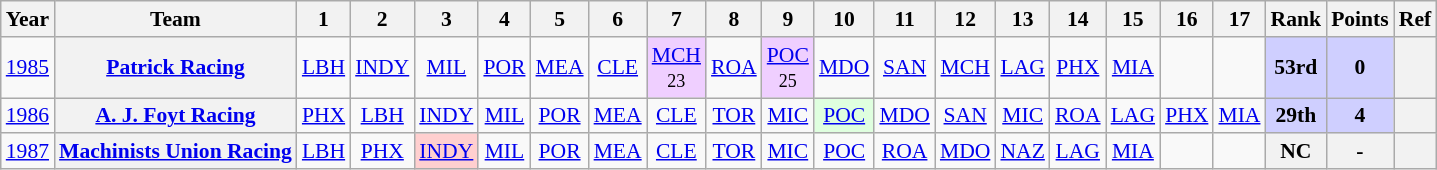<table class="wikitable" style="text-align:center; font-size:90%">
<tr>
<th>Year</th>
<th>Team</th>
<th>1</th>
<th>2</th>
<th>3</th>
<th>4</th>
<th>5</th>
<th>6</th>
<th>7</th>
<th>8</th>
<th>9</th>
<th>10</th>
<th>11</th>
<th>12</th>
<th>13</th>
<th>14</th>
<th>15</th>
<th>16</th>
<th>17</th>
<th>Rank</th>
<th>Points</th>
<th>Ref</th>
</tr>
<tr>
<td><a href='#'>1985</a></td>
<th><a href='#'>Patrick Racing</a></th>
<td><a href='#'>LBH</a><br><small></small></td>
<td><a href='#'>INDY</a><br><small></small></td>
<td><a href='#'>MIL</a><br><small></small></td>
<td><a href='#'>POR</a><br><small></small></td>
<td><a href='#'>MEA</a><br><small></small></td>
<td><a href='#'>CLE</a><br><small></small></td>
<td style="background:#EFCFFF;"><a href='#'>MCH</a><br><small>23</small></td>
<td><a href='#'>ROA</a><br><small></small></td>
<td style="background:#EFCFFF;"><a href='#'>POC</a><br><small>25</small></td>
<td><a href='#'>MDO</a><br><small></small></td>
<td><a href='#'>SAN</a><br><small></small></td>
<td><a href='#'>MCH</a><br><small></small></td>
<td><a href='#'>LAG</a><br><small></small></td>
<td><a href='#'>PHX</a><br><small></small></td>
<td><a href='#'>MIA</a><br><small></small></td>
<td></td>
<td></td>
<td style="background:#CFCFFF;"><strong>53rd</strong></td>
<td style="background:#CFCFFF;"><strong>0</strong></td>
<th></th>
</tr>
<tr>
<td><a href='#'>1986</a></td>
<th><a href='#'>A. J. Foyt Racing</a></th>
<td><a href='#'>PHX</a></td>
<td><a href='#'>LBH</a></td>
<td><a href='#'>INDY</a></td>
<td><a href='#'>MIL</a></td>
<td><a href='#'>POR</a></td>
<td><a href='#'>MEA</a></td>
<td><a href='#'>CLE</a></td>
<td><a href='#'>TOR</a></td>
<td><a href='#'>MIC</a></td>
<td style="background:#DFFFDF;"><a href='#'>POC</a><br></td>
<td><a href='#'>MDO</a></td>
<td><a href='#'>SAN</a></td>
<td><a href='#'>MIC</a></td>
<td><a href='#'>ROA</a></td>
<td><a href='#'>LAG</a></td>
<td><a href='#'>PHX</a></td>
<td><a href='#'>MIA</a></td>
<td style="background:#CFCFFF;"><strong>29th</strong></td>
<td style="background:#CFCFFF;"><strong>4</strong></td>
<th></th>
</tr>
<tr>
<td><a href='#'>1987</a></td>
<th><a href='#'>Machinists Union Racing</a></th>
<td><a href='#'>LBH</a></td>
<td><a href='#'>PHX</a></td>
<td style="background:#ffcfcf;"><a href='#'>INDY</a><br></td>
<td><a href='#'>MIL</a></td>
<td><a href='#'>POR</a></td>
<td><a href='#'>MEA</a></td>
<td><a href='#'>CLE</a></td>
<td><a href='#'>TOR</a></td>
<td><a href='#'>MIC</a></td>
<td><a href='#'>POC</a></td>
<td><a href='#'>ROA</a></td>
<td><a href='#'>MDO</a></td>
<td><a href='#'>NAZ</a></td>
<td><a href='#'>LAG</a></td>
<td><a href='#'>MIA</a></td>
<td></td>
<td></td>
<th>NC</th>
<th>-</th>
<th></th>
</tr>
</table>
